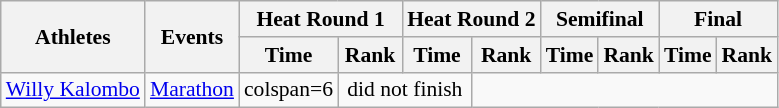<table class=wikitable style=font-size:90%>
<tr>
<th rowspan=2>Athletes</th>
<th rowspan=2>Events</th>
<th colspan=2>Heat Round 1</th>
<th colspan=2>Heat Round 2</th>
<th colspan=2>Semifinal</th>
<th colspan=2>Final</th>
</tr>
<tr>
<th>Time</th>
<th>Rank</th>
<th>Time</th>
<th>Rank</th>
<th>Time</th>
<th>Rank</th>
<th>Time</th>
<th>Rank</th>
</tr>
<tr>
<td><a href='#'>Willy Kalombo</a></td>
<td><a href='#'>Marathon</a></td>
<td>colspan=6</td>
<td align=center colspan=2>did not finish</td>
</tr>
</table>
